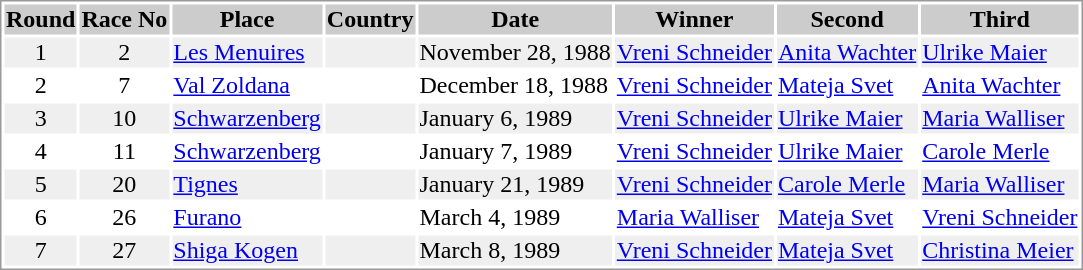<table border="0" style="border: 1px solid #999; background-color:#FFFFFF; text-align:center">
<tr align="center" bgcolor="#CCCCCC">
<th>Round</th>
<th>Race No</th>
<th>Place</th>
<th>Country</th>
<th>Date</th>
<th>Winner</th>
<th>Second</th>
<th>Third</th>
</tr>
<tr bgcolor="#EFEFEF">
<td>1</td>
<td>2</td>
<td align="left"><a href='#'>Les Menuires</a></td>
<td align="left"></td>
<td align="left">November 28, 1988</td>
<td align="left"> <a href='#'>Vreni Schneider</a></td>
<td align="left"> <a href='#'>Anita Wachter</a></td>
<td align="left"> <a href='#'>Ulrike Maier</a></td>
</tr>
<tr>
<td>2</td>
<td>7</td>
<td align="left"><a href='#'>Val Zoldana</a></td>
<td align="left"></td>
<td align="left">December 18, 1988</td>
<td align="left"> <a href='#'>Vreni Schneider</a></td>
<td align="left"> <a href='#'>Mateja Svet</a></td>
<td align="left"> <a href='#'>Anita Wachter</a></td>
</tr>
<tr bgcolor="#EFEFEF">
<td>3</td>
<td>10</td>
<td align="left"><a href='#'>Schwarzenberg</a></td>
<td align="left"></td>
<td align="left">January 6, 1989</td>
<td align="left"> <a href='#'>Vreni Schneider</a></td>
<td align="left"> <a href='#'>Ulrike Maier</a></td>
<td align="left"> <a href='#'>Maria Walliser</a></td>
</tr>
<tr>
<td>4</td>
<td>11</td>
<td align="left"><a href='#'>Schwarzenberg</a></td>
<td align="left"></td>
<td align="left">January 7, 1989</td>
<td align="left"> <a href='#'>Vreni Schneider</a></td>
<td align="left"> <a href='#'>Ulrike Maier</a></td>
<td align="left"> <a href='#'>Carole Merle</a></td>
</tr>
<tr bgcolor="#EFEFEF">
<td>5</td>
<td>20</td>
<td align="left"><a href='#'>Tignes</a></td>
<td align="left"></td>
<td align="left">January 21, 1989</td>
<td align="left"> <a href='#'>Vreni Schneider</a></td>
<td align="left"> <a href='#'>Carole Merle</a></td>
<td align="left"> <a href='#'>Maria Walliser</a></td>
</tr>
<tr>
<td>6</td>
<td>26</td>
<td align="left"><a href='#'>Furano</a></td>
<td align="left"></td>
<td align="left">March 4, 1989</td>
<td align="left"> <a href='#'>Maria Walliser</a></td>
<td align="left"> <a href='#'>Mateja Svet</a></td>
<td align="left"> <a href='#'>Vreni Schneider</a></td>
</tr>
<tr bgcolor="#EFEFEF">
<td>7</td>
<td>27</td>
<td align="left"><a href='#'>Shiga Kogen</a></td>
<td align="left"></td>
<td align="left">March 8, 1989</td>
<td align="left"> <a href='#'>Vreni Schneider</a></td>
<td align="left"> <a href='#'>Mateja Svet</a></td>
<td align="left"> <a href='#'>Christina Meier</a></td>
</tr>
</table>
